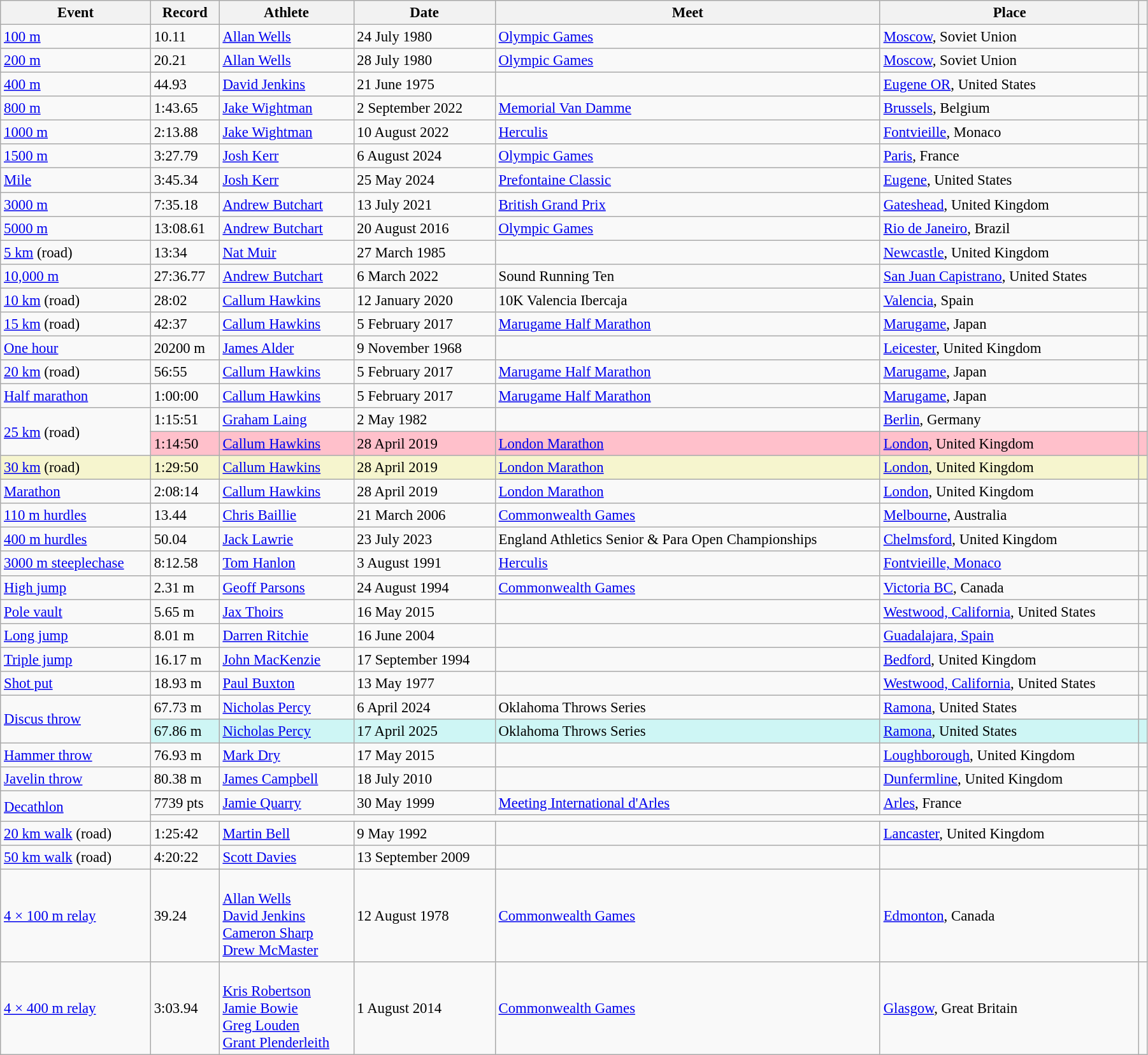<table class="wikitable" style="font-size:95%; width: 95%;">
<tr>
<th>Event</th>
<th>Record</th>
<th>Athlete</th>
<th>Date</th>
<th>Meet</th>
<th>Place</th>
<th></th>
</tr>
<tr>
<td><a href='#'>100 m</a></td>
<td>10.11</td>
<td><a href='#'>Allan Wells</a></td>
<td>24 July 1980</td>
<td><a href='#'>Olympic Games</a></td>
<td><a href='#'>Moscow</a>, Soviet Union</td>
<td></td>
</tr>
<tr>
<td><a href='#'>200 m</a></td>
<td>20.21</td>
<td><a href='#'>Allan Wells</a></td>
<td>28 July 1980</td>
<td><a href='#'>Olympic Games</a></td>
<td><a href='#'>Moscow</a>, Soviet Union</td>
<td></td>
</tr>
<tr>
<td><a href='#'>400 m</a></td>
<td>44.93</td>
<td><a href='#'>David Jenkins</a></td>
<td>21 June 1975</td>
<td></td>
<td><a href='#'>Eugene OR</a>, United States</td>
<td></td>
</tr>
<tr>
<td><a href='#'>800 m</a></td>
<td>1:43.65</td>
<td><a href='#'>Jake Wightman</a></td>
<td>2 September 2022</td>
<td><a href='#'>Memorial Van Damme</a></td>
<td><a href='#'>Brussels</a>, Belgium</td>
<td></td>
</tr>
<tr>
<td><a href='#'>1000 m</a></td>
<td>2:13.88</td>
<td><a href='#'>Jake Wightman</a></td>
<td>10 August 2022</td>
<td><a href='#'>Herculis</a></td>
<td><a href='#'>Fontvieille</a>, Monaco</td>
<td></td>
</tr>
<tr>
<td><a href='#'>1500 m</a></td>
<td>3:27.79</td>
<td><a href='#'>Josh Kerr</a></td>
<td>6 August 2024</td>
<td><a href='#'>Olympic Games</a></td>
<td><a href='#'>Paris</a>, France</td>
<td></td>
</tr>
<tr>
<td><a href='#'>Mile</a></td>
<td>3:45.34</td>
<td><a href='#'>Josh Kerr</a></td>
<td>25 May 2024</td>
<td><a href='#'>Prefontaine Classic</a></td>
<td><a href='#'>Eugene</a>, United States</td>
<td></td>
</tr>
<tr>
<td><a href='#'>3000 m</a></td>
<td>7:35.18</td>
<td><a href='#'>Andrew Butchart</a></td>
<td>13 July 2021</td>
<td><a href='#'>British Grand Prix</a></td>
<td><a href='#'>Gateshead</a>, United Kingdom</td>
<td></td>
</tr>
<tr>
<td><a href='#'>5000 m</a></td>
<td>13:08.61</td>
<td><a href='#'>Andrew Butchart</a></td>
<td>20 August 2016</td>
<td><a href='#'>Olympic Games</a></td>
<td><a href='#'>Rio de Janeiro</a>, Brazil</td>
<td></td>
</tr>
<tr>
<td><a href='#'>5 km</a> (road)</td>
<td>13:34</td>
<td><a href='#'>Nat Muir</a></td>
<td>27 March 1985</td>
<td></td>
<td><a href='#'>Newcastle</a>, United Kingdom</td>
<td></td>
</tr>
<tr>
<td><a href='#'>10,000 m</a></td>
<td>27:36.77</td>
<td><a href='#'>Andrew Butchart</a></td>
<td>6 March 2022</td>
<td>Sound Running Ten</td>
<td><a href='#'>San Juan Capistrano</a>, United States</td>
<td></td>
</tr>
<tr>
<td><a href='#'>10 km</a> (road)</td>
<td>28:02</td>
<td><a href='#'>Callum Hawkins</a></td>
<td>12 January 2020</td>
<td>10K Valencia Ibercaja</td>
<td><a href='#'>Valencia</a>, Spain</td>
<td></td>
</tr>
<tr>
<td><a href='#'>15 km</a> (road)</td>
<td>42:37</td>
<td><a href='#'>Callum Hawkins</a></td>
<td>5 February 2017</td>
<td><a href='#'>Marugame Half Marathon</a></td>
<td><a href='#'>Marugame</a>, Japan</td>
<td></td>
</tr>
<tr>
<td><a href='#'>One hour</a></td>
<td>20200 m</td>
<td><a href='#'>James Alder</a></td>
<td>9 November 1968</td>
<td></td>
<td><a href='#'>Leicester</a>, United Kingdom</td>
<td></td>
</tr>
<tr>
<td><a href='#'>20 km</a> (road)</td>
<td>56:55</td>
<td><a href='#'>Callum Hawkins</a></td>
<td>5 February 2017</td>
<td><a href='#'>Marugame Half Marathon</a></td>
<td><a href='#'>Marugame</a>, Japan</td>
<td></td>
</tr>
<tr>
<td><a href='#'>Half marathon</a></td>
<td>1:00:00</td>
<td><a href='#'>Callum Hawkins</a></td>
<td>5 February 2017</td>
<td><a href='#'>Marugame Half Marathon</a></td>
<td><a href='#'>Marugame</a>, Japan</td>
<td></td>
</tr>
<tr>
<td rowspan=2><a href='#'>25 km</a> (road)</td>
<td>1:15:51</td>
<td><a href='#'>Graham Laing</a></td>
<td>2 May 1982</td>
<td></td>
<td><a href='#'>Berlin</a>, Germany</td>
<td></td>
</tr>
<tr style="background:pink">
<td>1:14:50</td>
<td><a href='#'>Callum Hawkins</a></td>
<td>28 April 2019</td>
<td><a href='#'>London Marathon</a></td>
<td><a href='#'>London</a>, United Kingdom</td>
<td></td>
</tr>
<tr style="background:#f6F5CE;">
<td><a href='#'>30 km</a> (road)</td>
<td>1:29:50</td>
<td><a href='#'>Callum Hawkins</a></td>
<td>28 April 2019</td>
<td><a href='#'>London Marathon</a></td>
<td><a href='#'>London</a>, United Kingdom</td>
<td></td>
</tr>
<tr>
<td><a href='#'>Marathon</a></td>
<td>2:08:14</td>
<td><a href='#'>Callum Hawkins</a></td>
<td>28 April 2019</td>
<td><a href='#'>London Marathon</a></td>
<td><a href='#'>London</a>, United Kingdom</td>
<td></td>
</tr>
<tr>
<td><a href='#'>110 m hurdles</a></td>
<td>13.44</td>
<td><a href='#'>Chris Baillie</a></td>
<td>21 March 2006</td>
<td><a href='#'>Commonwealth Games</a></td>
<td><a href='#'>Melbourne</a>, Australia</td>
<td></td>
</tr>
<tr>
<td><a href='#'>400 m hurdles</a></td>
<td>50.04</td>
<td><a href='#'>Jack Lawrie</a></td>
<td>23 July 2023</td>
<td>England Athletics Senior & Para Open Championships</td>
<td><a href='#'>Chelmsford</a>, United Kingdom</td>
<td></td>
</tr>
<tr>
<td><a href='#'>3000 m steeplechase</a></td>
<td>8:12.58</td>
<td><a href='#'>Tom Hanlon</a></td>
<td>3 August 1991</td>
<td><a href='#'>Herculis</a></td>
<td><a href='#'>Fontvieille, Monaco</a></td>
<td></td>
</tr>
<tr>
<td><a href='#'>High jump</a></td>
<td>2.31 m</td>
<td><a href='#'>Geoff Parsons</a></td>
<td>24 August 1994</td>
<td><a href='#'>Commonwealth Games</a></td>
<td><a href='#'>Victoria BC</a>, Canada</td>
<td></td>
</tr>
<tr>
<td><a href='#'>Pole vault</a></td>
<td>5.65 m</td>
<td><a href='#'>Jax Thoirs</a></td>
<td>16 May 2015</td>
<td></td>
<td><a href='#'>Westwood, California</a>, United States</td>
<td></td>
</tr>
<tr>
<td><a href='#'>Long jump</a></td>
<td>8.01 m</td>
<td><a href='#'>Darren Ritchie</a></td>
<td>16 June 2004</td>
<td></td>
<td><a href='#'>Guadalajara, Spain</a></td>
<td></td>
</tr>
<tr>
<td><a href='#'>Triple jump</a></td>
<td>16.17 m</td>
<td><a href='#'>John MacKenzie</a></td>
<td>17 September 1994</td>
<td></td>
<td><a href='#'>Bedford</a>, United Kingdom</td>
<td></td>
</tr>
<tr>
<td><a href='#'>Shot put</a></td>
<td>18.93 m</td>
<td><a href='#'>Paul Buxton</a></td>
<td>13 May 1977</td>
<td></td>
<td><a href='#'>Westwood, California</a>, United States</td>
<td></td>
</tr>
<tr>
<td rowspan=2><a href='#'>Discus throw</a></td>
<td>67.73 m</td>
<td><a href='#'>Nicholas Percy</a></td>
<td>6 April 2024</td>
<td>Oklahoma Throws Series</td>
<td><a href='#'>Ramona</a>, United States</td>
<td></td>
</tr>
<tr bgcolor="#CEF6F5">
<td>67.86 m</td>
<td><a href='#'>Nicholas Percy</a></td>
<td>17 April 2025</td>
<td>Oklahoma Throws Series</td>
<td><a href='#'>Ramona</a>, United States</td>
<td></td>
</tr>
<tr>
<td><a href='#'>Hammer throw</a></td>
<td>76.93 m</td>
<td><a href='#'>Mark Dry</a></td>
<td>17 May 2015</td>
<td></td>
<td><a href='#'>Loughborough</a>, United Kingdom</td>
<td></td>
</tr>
<tr>
<td><a href='#'>Javelin throw</a></td>
<td>80.38 m</td>
<td><a href='#'>James Campbell</a></td>
<td>18 July 2010</td>
<td></td>
<td><a href='#'>Dunfermline</a>, United Kingdom</td>
<td></td>
</tr>
<tr>
<td rowspan=2><a href='#'>Decathlon</a></td>
<td>7739 pts</td>
<td><a href='#'>Jamie Quarry</a></td>
<td>30 May 1999</td>
<td><a href='#'>Meeting International d'Arles</a></td>
<td><a href='#'>Arles</a>, France</td>
<td></td>
</tr>
<tr>
<td colspan=5></td>
<td></td>
</tr>
<tr>
<td><a href='#'>20 km walk</a> (road)</td>
<td>1:25:42</td>
<td><a href='#'>Martin Bell</a></td>
<td>9 May 1992</td>
<td></td>
<td><a href='#'>Lancaster</a>, United Kingdom</td>
<td></td>
</tr>
<tr>
<td><a href='#'>50 km walk</a> (road)</td>
<td>4:20:22</td>
<td><a href='#'>Scott Davies</a></td>
<td>13 September 2009</td>
<td></td>
<td></td>
<td></td>
</tr>
<tr>
<td><a href='#'>4 × 100 m relay</a></td>
<td>39.24</td>
<td><br><a href='#'>Allan Wells</a><br><a href='#'>David Jenkins</a><br><a href='#'>Cameron Sharp</a><br><a href='#'>Drew McMaster</a></td>
<td>12 August 1978</td>
<td><a href='#'>Commonwealth Games</a></td>
<td><a href='#'>Edmonton</a>, Canada</td>
<td></td>
</tr>
<tr>
<td><a href='#'>4 × 400 m relay</a></td>
<td>3:03.94</td>
<td><br><a href='#'>Kris Robertson</a><br><a href='#'>Jamie Bowie</a><br><a href='#'>Greg Louden</a><br><a href='#'>Grant Plenderleith</a></td>
<td>1 August 2014</td>
<td><a href='#'>Commonwealth Games</a></td>
<td><a href='#'>Glasgow</a>, Great Britain</td>
<td></td>
</tr>
</table>
